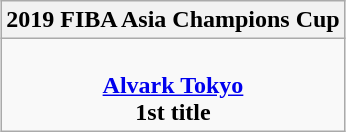<table class=wikitable style="text-align:center; margin:auto">
<tr>
<th>2019 FIBA Asia Champions Cup</th>
</tr>
<tr>
<td><br><strong><a href='#'>Alvark Tokyo</a></strong><br><strong>1st title</strong></td>
</tr>
</table>
